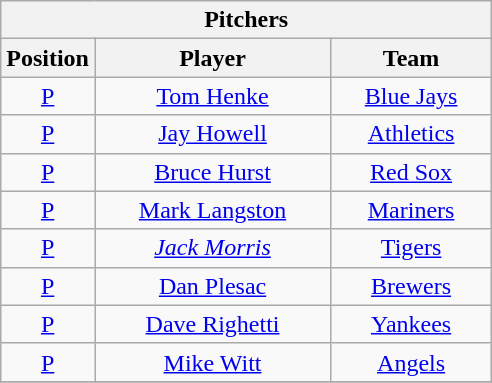<table class="wikitable" style="font-size: 100%; text-align:center;">
<tr>
<th colspan="4">Pitchers</th>
</tr>
<tr>
<th>Position</th>
<th width="150">Player</th>
<th width="100">Team</th>
</tr>
<tr>
<td><a href='#'>P</a></td>
<td><a href='#'>Tom Henke</a></td>
<td><a href='#'>Blue Jays</a></td>
</tr>
<tr>
<td><a href='#'>P</a></td>
<td><a href='#'>Jay Howell</a></td>
<td><a href='#'>Athletics</a></td>
</tr>
<tr>
<td><a href='#'>P</a></td>
<td><a href='#'>Bruce Hurst</a></td>
<td><a href='#'>Red Sox</a></td>
</tr>
<tr>
<td><a href='#'>P</a></td>
<td><a href='#'>Mark Langston</a></td>
<td><a href='#'>Mariners</a></td>
</tr>
<tr>
<td><a href='#'>P</a></td>
<td><em><a href='#'>Jack Morris</a></em></td>
<td><a href='#'>Tigers</a></td>
</tr>
<tr>
<td><a href='#'>P</a></td>
<td><a href='#'>Dan Plesac</a></td>
<td><a href='#'>Brewers</a></td>
</tr>
<tr>
<td><a href='#'>P</a></td>
<td><a href='#'>Dave Righetti</a></td>
<td><a href='#'>Yankees</a></td>
</tr>
<tr>
<td><a href='#'>P</a></td>
<td><a href='#'>Mike Witt</a></td>
<td><a href='#'>Angels</a></td>
</tr>
<tr>
</tr>
</table>
